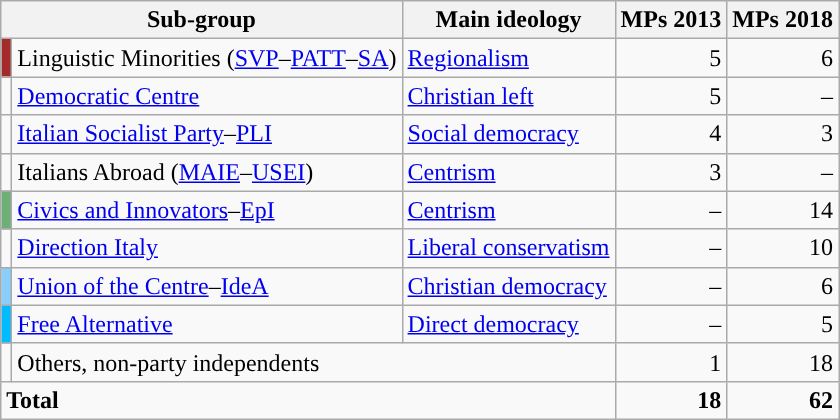<table class="wikitable" style="font-size:100%">
<tr>
<th colspan=2>Sub-group</th>
<th>Main ideology</th>
<th>MPs 2013</th>
<th>MPs 2018</th>
</tr>
<tr>
<td bgcolor="brown"></td>
<td>Linguistic Minorities (<a href='#'>SVP</a>–<a href='#'>PATT</a>–<a href='#'>SA</a>)</td>
<td><a href='#'>Regionalism</a></td>
<td align=right>5</td>
<td align=right>6</td>
</tr>
<tr>
<td></td>
<td><a href='#'>Democratic Centre</a></td>
<td><a href='#'>Christian left</a></td>
<td align=right>5</td>
<td align=right>–</td>
</tr>
<tr>
<td></td>
<td><a href='#'>Italian Socialist Party</a>–<a href='#'>PLI</a></td>
<td><a href='#'>Social democracy</a></td>
<td align=right>4</td>
<td align=right>3</td>
</tr>
<tr>
<td></td>
<td>Italians Abroad (<a href='#'>MAIE</a>–<a href='#'>USEI</a>)</td>
<td><a href='#'>Centrism</a></td>
<td align=right>3</td>
<td align=right>–</td>
</tr>
<tr>
<td bgcolor="#6CB076"></td>
<td><a href='#'>Civics and Innovators</a>–<a href='#'>EpI</a></td>
<td><a href='#'>Centrism</a></td>
<td align=right>–</td>
<td align=right>14</td>
</tr>
<tr>
<td></td>
<td><a href='#'>Direction Italy</a></td>
<td><a href='#'>Liberal conservatism</a></td>
<td align=right>–</td>
<td align=right>10</td>
</tr>
<tr>
<td bgcolor="#87CEFA"></td>
<td><a href='#'>Union of the Centre</a>–<a href='#'>IdeA</a></td>
<td><a href='#'>Christian democracy</a></td>
<td align=right>–</td>
<td align=right>6</td>
</tr>
<tr>
<td bgcolor="#00BBFF"></td>
<td><a href='#'>Free Alternative</a></td>
<td><a href='#'>Direct democracy</a></td>
<td align=right>–</td>
<td align=right>5</td>
</tr>
<tr>
<td></td>
<td colspan=2>Others, non-party independents</td>
<td align=right>1</td>
<td align=right>18</td>
</tr>
<tr>
<td colspan=3><strong>Total</strong></td>
<td align=right><strong>18</strong></td>
<td align=right><strong>62</strong></td>
</tr>
</table>
